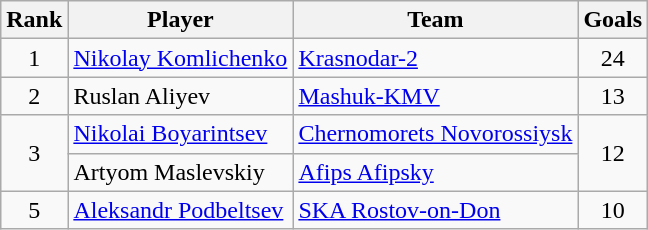<table class="wikitable">
<tr>
<th>Rank</th>
<th>Player</th>
<th>Team</th>
<th>Goals</th>
</tr>
<tr>
<td align=center>1</td>
<td> <a href='#'>Nikolay Komlichenko</a></td>
<td><a href='#'>Krasnodar-2</a></td>
<td align=center>24</td>
</tr>
<tr>
<td align=center>2</td>
<td> Ruslan Aliyev</td>
<td><a href='#'>Mashuk-KMV</a></td>
<td align=center>13</td>
</tr>
<tr>
<td style="text-align:center;" rowspan="2">3</td>
<td> <a href='#'>Nikolai Boyarintsev</a></td>
<td><a href='#'>Chernomorets Novorossiysk</a></td>
<td style="text-align:center;" rowspan="2">12</td>
</tr>
<tr>
<td> Artyom Maslevskiy</td>
<td><a href='#'>Afips Afipsky</a></td>
</tr>
<tr>
<td align=center>5</td>
<td> <a href='#'>Aleksandr Podbeltsev</a></td>
<td><a href='#'>SKA Rostov-on-Don</a></td>
<td align=center>10</td>
</tr>
</table>
